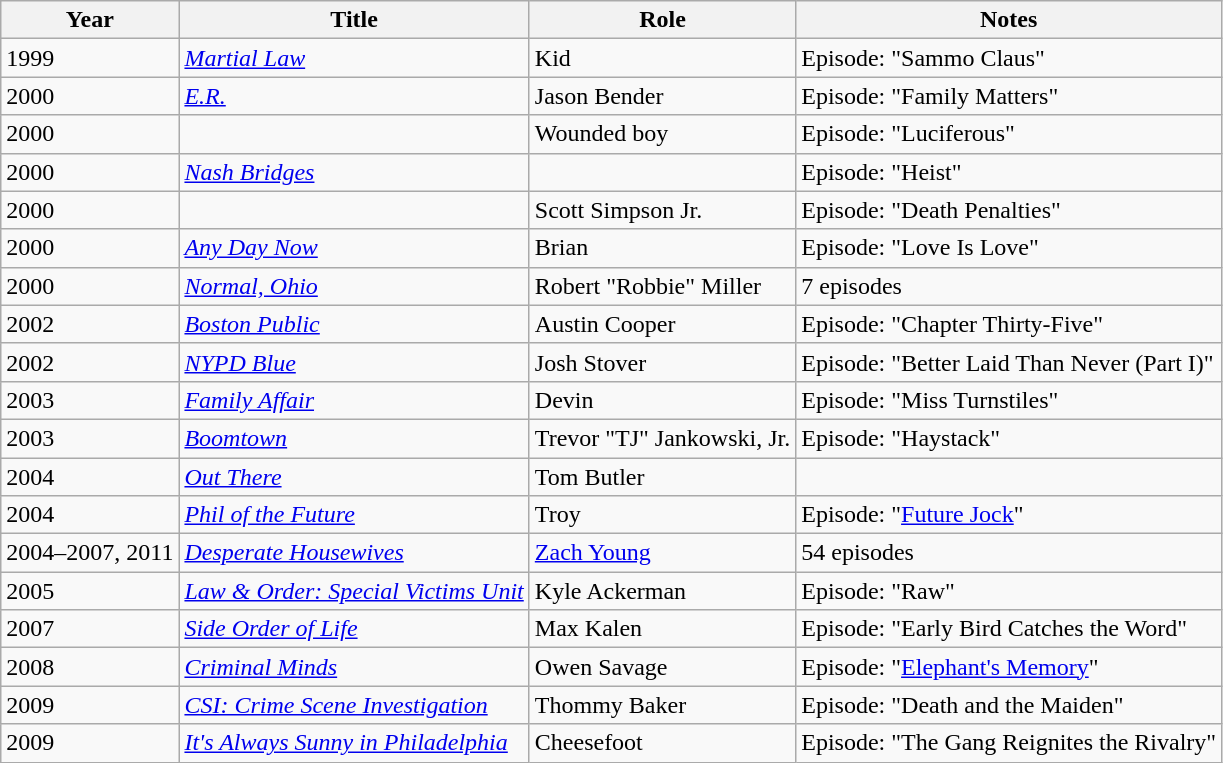<table class="wikitable sortable">
<tr>
<th>Year</th>
<th>Title</th>
<th>Role</th>
<th class="unsortable">Notes</th>
</tr>
<tr>
<td>1999</td>
<td><em><a href='#'>Martial Law</a></em></td>
<td>Kid</td>
<td>Episode: "Sammo Claus"</td>
</tr>
<tr>
<td>2000</td>
<td><em><a href='#'>E.R.</a></em></td>
<td>Jason Bender</td>
<td>Episode: "Family Matters"</td>
</tr>
<tr>
<td>2000</td>
<td><em></em></td>
<td>Wounded boy</td>
<td>Episode: "Luciferous"</td>
</tr>
<tr>
<td>2000</td>
<td><em><a href='#'>Nash Bridges</a></em></td>
<td></td>
<td>Episode: "Heist"</td>
</tr>
<tr>
<td>2000</td>
<td><em></em></td>
<td>Scott Simpson Jr.</td>
<td>Episode: "Death Penalties"</td>
</tr>
<tr>
<td>2000</td>
<td><em><a href='#'>Any Day Now</a></em></td>
<td>Brian</td>
<td>Episode: "Love Is Love"</td>
</tr>
<tr>
<td>2000</td>
<td><em><a href='#'>Normal, Ohio</a></em></td>
<td>Robert "Robbie" Miller</td>
<td>7 episodes</td>
</tr>
<tr>
<td>2002</td>
<td><em><a href='#'>Boston Public</a></em></td>
<td>Austin Cooper</td>
<td>Episode: "Chapter Thirty-Five"</td>
</tr>
<tr>
<td>2002</td>
<td><em><a href='#'>NYPD Blue</a></em></td>
<td>Josh Stover</td>
<td>Episode: "Better Laid Than Never (Part I)"</td>
</tr>
<tr>
<td>2003</td>
<td><a href='#'><em>Family Affair</em></a></td>
<td>Devin</td>
<td>Episode: "Miss Turnstiles"</td>
</tr>
<tr>
<td>2003</td>
<td><em><a href='#'>Boomtown</a></em></td>
<td>Trevor "TJ" Jankowski, Jr.</td>
<td>Episode: "Haystack"</td>
</tr>
<tr>
<td>2004</td>
<td><em><a href='#'>Out There</a></em></td>
<td>Tom Butler</td>
<td></td>
</tr>
<tr>
<td>2004</td>
<td><em><a href='#'>Phil of the Future</a></em></td>
<td>Troy</td>
<td>Episode: "<a href='#'>Future Jock</a>"</td>
</tr>
<tr>
<td>2004–2007, 2011</td>
<td><em><a href='#'>Desperate Housewives</a></em></td>
<td><a href='#'>Zach Young</a></td>
<td>54 episodes</td>
</tr>
<tr>
<td>2005</td>
<td><em><a href='#'>Law & Order: Special Victims Unit</a></em></td>
<td>Kyle Ackerman</td>
<td>Episode: "Raw"</td>
</tr>
<tr>
<td>2007</td>
<td><em><a href='#'>Side Order of Life</a></em></td>
<td>Max Kalen</td>
<td>Episode: "Early Bird Catches the Word"</td>
</tr>
<tr>
<td>2008</td>
<td><em><a href='#'>Criminal Minds</a></em></td>
<td>Owen Savage</td>
<td>Episode: "<a href='#'>Elephant's Memory</a>"</td>
</tr>
<tr>
<td>2009</td>
<td><em><a href='#'>CSI: Crime Scene Investigation</a></em></td>
<td>Thommy Baker</td>
<td>Episode: "Death and the Maiden"</td>
</tr>
<tr>
<td>2009</td>
<td><em><a href='#'>It's Always Sunny in Philadelphia</a></em></td>
<td>Cheesefoot</td>
<td>Episode: "The Gang Reignites the Rivalry"</td>
</tr>
</table>
